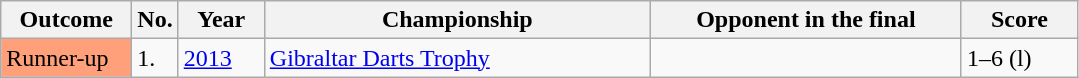<table class="sortable wikitable">
<tr>
<th style="width:80px;">Outcome</th>
<th style="width:20px;">No.</th>
<th style="width:50px;">Year</th>
<th style="width:250px;">Championship</th>
<th style="width:200px;">Opponent in the final</th>
<th style="width:70px;">Score</th>
</tr>
<tr style>
<td style="background:#ffa07a;">Runner-up</td>
<td>1.</td>
<td><a href='#'>2013</a></td>
<td><a href='#'>Gibraltar Darts Trophy</a></td>
<td></td>
<td>1–6 (l)</td>
</tr>
</table>
